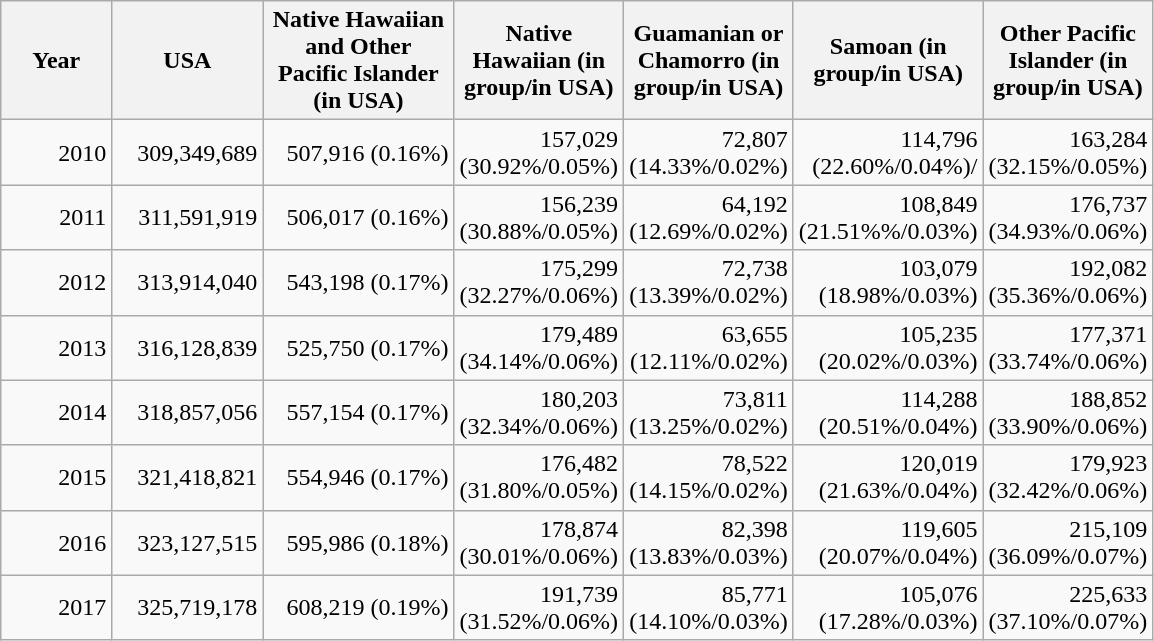<table class="wikitable" style="text-align: right;">
<tr>
<th style="width:50pt;">Year</th>
<th style="width:70pt;">USA</th>
<th style="width:90pt;">Native Hawaiian and Other Pacific Islander (in USA)</th>
<th style="width:70pt;">Native Hawaiian (in group/in USA)</th>
<th style="width:70pt;">Guamanian or Chamorro (in group/in USA)</th>
<th style="width:70pt;">Samoan (in group/in USA)</th>
<th style="width:70pt;">Other Pacific Islander (in group/in USA)</th>
</tr>
<tr>
<td>2010</td>
<td>309,349,689</td>
<td>507,916 (0.16%)</td>
<td>157,029 (30.92%/0.05%)</td>
<td>72,807 (14.33%/0.02%)</td>
<td>114,796 (22.60%/0.04%)/</td>
<td>163,284 (32.15%/0.05%)</td>
</tr>
<tr>
<td>2011</td>
<td>311,591,919</td>
<td>506,017 (0.16%)</td>
<td>156,239 (30.88%/0.05%)</td>
<td>64,192 (12.69%/0.02%)</td>
<td>108,849 (21.51%%/0.03%)</td>
<td>176,737 (34.93%/0.06%)</td>
</tr>
<tr>
<td>2012</td>
<td>313,914,040</td>
<td>543,198 (0.17%)</td>
<td>175,299 (32.27%/0.06%)</td>
<td>72,738 (13.39%/0.02%)</td>
<td>103,079 (18.98%/0.03%)</td>
<td>192,082 (35.36%/0.06%)</td>
</tr>
<tr>
<td>2013</td>
<td>316,128,839</td>
<td>525,750 (0.17%)</td>
<td>179,489 (34.14%/0.06%)</td>
<td>63,655 (12.11%/0.02%)</td>
<td>105,235 (20.02%/0.03%)</td>
<td>177,371 (33.74%/0.06%)</td>
</tr>
<tr>
<td>2014</td>
<td>318,857,056</td>
<td>557,154 (0.17%)</td>
<td>180,203 (32.34%/0.06%)</td>
<td>73,811 (13.25%/0.02%)</td>
<td>114,288 (20.51%/0.04%)</td>
<td>188,852 (33.90%/0.06%)</td>
</tr>
<tr>
<td>2015</td>
<td>321,418,821</td>
<td>554,946 (0.17%)</td>
<td>176,482 (31.80%/0.05%)</td>
<td>78,522 (14.15%/0.02%)</td>
<td>120,019 (21.63%/0.04%)</td>
<td>179,923 (32.42%/0.06%)</td>
</tr>
<tr>
<td>2016</td>
<td>323,127,515</td>
<td>595,986 (0.18%)</td>
<td>178,874 (30.01%/0.06%)</td>
<td>82,398 (13.83%/0.03%)</td>
<td>119,605 (20.07%/0.04%)</td>
<td>215,109 (36.09%/0.07%)</td>
</tr>
<tr>
<td>2017</td>
<td>325,719,178</td>
<td>608,219 (0.19%)</td>
<td>191,739 (31.52%/0.06%)</td>
<td>85,771 (14.10%/0.03%)</td>
<td>105,076 (17.28%/0.03%)</td>
<td>225,633 (37.10%/0.07%)</td>
</tr>
</table>
